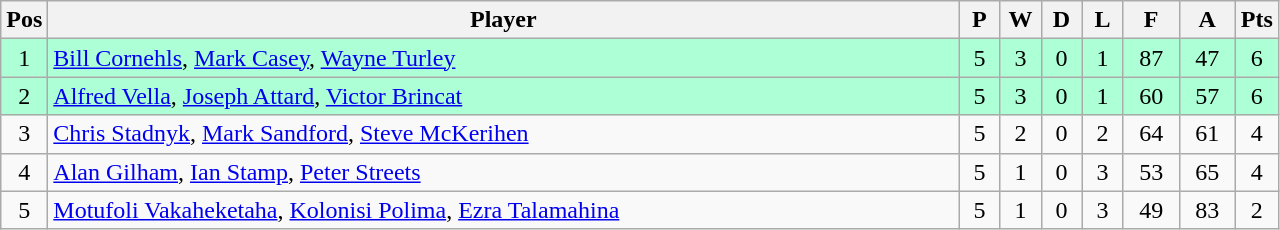<table class="wikitable" style="font-size: 100%">
<tr>
<th width=20>Pos</th>
<th width=600>Player</th>
<th width=20>P</th>
<th width=20>W</th>
<th width=20>D</th>
<th width=20>L</th>
<th width=30>F</th>
<th width=30>A</th>
<th width=20>Pts</th>
</tr>
<tr align=center style="background: #ADFFD6;">
<td>1</td>
<td align="left"> <a href='#'>Bill Cornehls</a>, <a href='#'>Mark Casey</a>, <a href='#'>Wayne Turley</a></td>
<td>5</td>
<td>3</td>
<td>0</td>
<td>1</td>
<td>87</td>
<td>47</td>
<td>6</td>
</tr>
<tr align=center style="background: #ADFFD6;">
<td>2</td>
<td align="left"> <a href='#'>Alfred Vella</a>, <a href='#'>Joseph Attard</a>, <a href='#'>Victor Brincat</a></td>
<td>5</td>
<td>3</td>
<td>0</td>
<td>1</td>
<td>60</td>
<td>57</td>
<td>6</td>
</tr>
<tr align=center>
<td>3</td>
<td align="left"> <a href='#'>Chris Stadnyk</a>, <a href='#'>Mark Sandford</a>, <a href='#'>Steve McKerihen</a></td>
<td>5</td>
<td>2</td>
<td>0</td>
<td>2</td>
<td>64</td>
<td>61</td>
<td>4</td>
</tr>
<tr align=center>
<td>4</td>
<td align="left"> <a href='#'>Alan Gilham</a>, <a href='#'>Ian Stamp</a>, <a href='#'>Peter Streets</a></td>
<td>5</td>
<td>1</td>
<td>0</td>
<td>3</td>
<td>53</td>
<td>65</td>
<td>4</td>
</tr>
<tr align=center>
<td>5</td>
<td align="left"> <a href='#'>Motufoli Vakaheketaha</a>, <a href='#'>Kolonisi Polima</a>, <a href='#'>Ezra Talamahina</a></td>
<td>5</td>
<td>1</td>
<td>0</td>
<td>3</td>
<td>49</td>
<td>83</td>
<td>2</td>
</tr>
</table>
